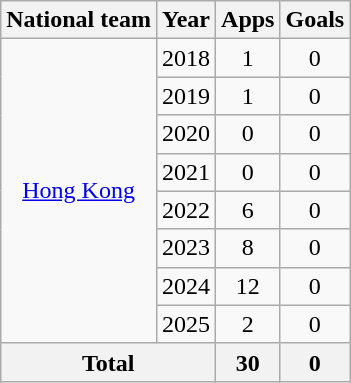<table class="wikitable" style="text-align:center">
<tr>
<th>National team</th>
<th>Year</th>
<th>Apps</th>
<th>Goals</th>
</tr>
<tr>
<td rowspan="8"><a href='#'>Hong Kong</a></td>
<td>2018</td>
<td>1</td>
<td>0</td>
</tr>
<tr>
<td>2019</td>
<td>1</td>
<td>0</td>
</tr>
<tr>
<td>2020</td>
<td>0</td>
<td>0</td>
</tr>
<tr>
<td>2021</td>
<td>0</td>
<td>0</td>
</tr>
<tr>
<td>2022</td>
<td>6</td>
<td>0</td>
</tr>
<tr>
<td>2023</td>
<td>8</td>
<td>0</td>
</tr>
<tr>
<td>2024</td>
<td>12</td>
<td>0</td>
</tr>
<tr>
<td>2025</td>
<td>2</td>
<td>0</td>
</tr>
<tr>
<th colspan=2>Total</th>
<th>30</th>
<th>0</th>
</tr>
</table>
